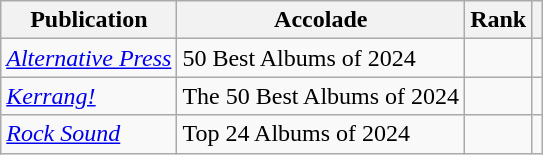<table class="wikitable sortable plainrowheaders">
<tr>
<th scope="col">Publication</th>
<th scope="col">Accolade</th>
<th scope="col">Rank</th>
<th scope="col" class="unsortable"></th>
</tr>
<tr>
<td><em><a href='#'>Alternative Press</a></em></td>
<td>50 Best Albums of 2024</td>
<td></td>
<td></td>
</tr>
<tr>
<td><em><a href='#'>Kerrang!</a></em></td>
<td>The 50 Best Albums of 2024</td>
<td></td>
<td></td>
</tr>
<tr>
<td><em><a href='#'>Rock Sound</a></em></td>
<td>Top 24 Albums of 2024</td>
<td></td>
<td></td>
</tr>
</table>
